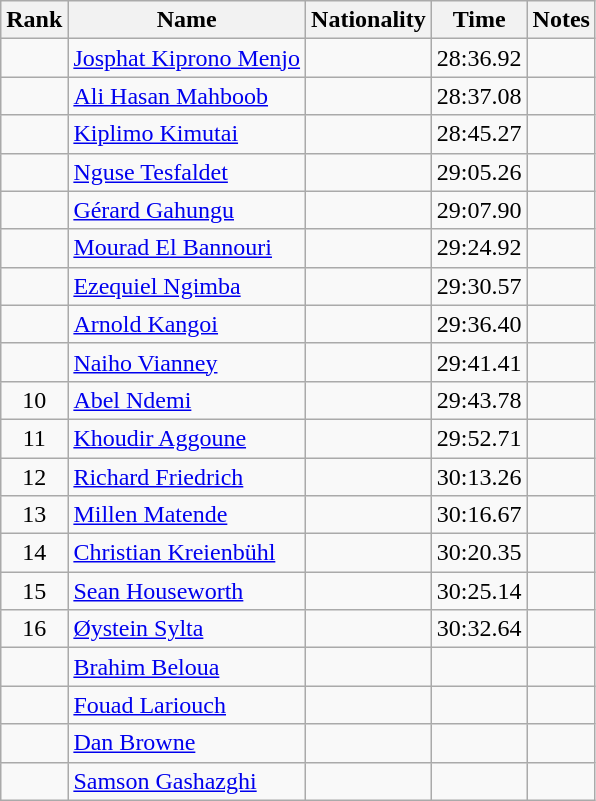<table class="wikitable sortable" style="text-align:center">
<tr>
<th>Rank</th>
<th>Name</th>
<th>Nationality</th>
<th>Time</th>
<th>Notes</th>
</tr>
<tr>
<td></td>
<td align=left><a href='#'>Josphat Kiprono Menjo</a></td>
<td align=left></td>
<td>28:36.92</td>
<td></td>
</tr>
<tr>
<td></td>
<td align=left><a href='#'>Ali Hasan Mahboob</a></td>
<td align=left></td>
<td>28:37.08</td>
<td></td>
</tr>
<tr>
<td></td>
<td align=left><a href='#'>Kiplimo Kimutai</a></td>
<td align=left></td>
<td>28:45.27</td>
<td></td>
</tr>
<tr>
<td></td>
<td align=left><a href='#'>Nguse Tesfaldet</a></td>
<td align=left></td>
<td>29:05.26</td>
<td></td>
</tr>
<tr>
<td></td>
<td align=left><a href='#'>Gérard Gahungu</a></td>
<td align=left></td>
<td>29:07.90</td>
<td></td>
</tr>
<tr>
<td></td>
<td align=left><a href='#'>Mourad El Bannouri</a></td>
<td align=left></td>
<td>29:24.92</td>
<td></td>
</tr>
<tr>
<td></td>
<td align=left><a href='#'>Ezequiel Ngimba</a></td>
<td align=left></td>
<td>29:30.57</td>
<td></td>
</tr>
<tr>
<td></td>
<td align=left><a href='#'>Arnold Kangoi</a></td>
<td align=left></td>
<td>29:36.40</td>
<td></td>
</tr>
<tr>
<td></td>
<td align=left><a href='#'>Naiho Vianney</a></td>
<td align=left></td>
<td>29:41.41</td>
<td></td>
</tr>
<tr>
<td>10</td>
<td align=left><a href='#'>Abel Ndemi</a></td>
<td align=left></td>
<td>29:43.78</td>
<td></td>
</tr>
<tr>
<td>11</td>
<td align=left><a href='#'>Khoudir Aggoune</a></td>
<td align=left></td>
<td>29:52.71</td>
<td></td>
</tr>
<tr>
<td>12</td>
<td align=left><a href='#'>Richard Friedrich</a></td>
<td align=left></td>
<td>30:13.26</td>
<td></td>
</tr>
<tr>
<td>13</td>
<td align=left><a href='#'>Millen Matende</a></td>
<td align=left></td>
<td>30:16.67</td>
<td></td>
</tr>
<tr>
<td>14</td>
<td align=left><a href='#'>Christian Kreienbühl</a></td>
<td align=left></td>
<td>30:20.35</td>
<td></td>
</tr>
<tr>
<td>15</td>
<td align=left><a href='#'>Sean Houseworth</a></td>
<td align=left></td>
<td>30:25.14</td>
<td></td>
</tr>
<tr>
<td>16</td>
<td align=left><a href='#'>Øystein Sylta</a></td>
<td align=left></td>
<td>30:32.64</td>
<td></td>
</tr>
<tr>
<td></td>
<td align=left><a href='#'>Brahim Beloua</a></td>
<td align=left></td>
<td></td>
<td></td>
</tr>
<tr>
<td></td>
<td align=left><a href='#'>Fouad Lariouch</a></td>
<td align=left></td>
<td></td>
<td></td>
</tr>
<tr>
<td></td>
<td align=left><a href='#'>Dan Browne</a></td>
<td align=left></td>
<td></td>
<td></td>
</tr>
<tr>
<td></td>
<td align=left><a href='#'>Samson Gashazghi</a></td>
<td align=left></td>
<td></td>
<td></td>
</tr>
</table>
